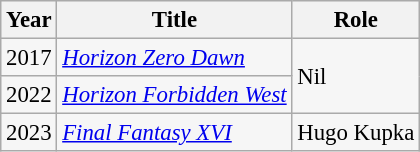<table class="wikitable" style="background:#f6f6f6; font-size:95%;">
<tr>
<th>Year</th>
<th>Title</th>
<th>Role</th>
</tr>
<tr>
<td>2017</td>
<td><em><a href='#'>Horizon Zero Dawn</a></em></td>
<td rowspan="2">Nil</td>
</tr>
<tr>
<td>2022</td>
<td><em><a href='#'>Horizon Forbidden West</a></em></td>
</tr>
<tr>
<td>2023</td>
<td><em><a href='#'>Final Fantasy XVI</a></em></td>
<td>Hugo Kupka</td>
</tr>
</table>
